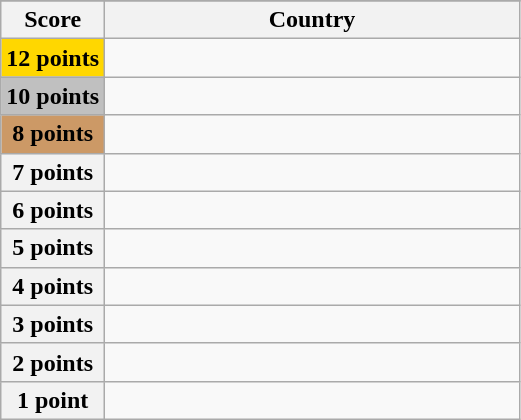<table class="wikitable">
<tr>
</tr>
<tr>
<th scope="col" width="20%">Score</th>
<th scope="col">Country</th>
</tr>
<tr>
<th scope="row" style="background:gold">12 points</th>
<td></td>
</tr>
<tr>
<th scope="row" style="background:silver">10 points</th>
<td></td>
</tr>
<tr>
<th scope="row" style="background:#CC9966">8 points</th>
<td></td>
</tr>
<tr>
<th scope="row">7 points</th>
<td></td>
</tr>
<tr>
<th scope="row">6 points</th>
<td></td>
</tr>
<tr>
<th scope="row">5 points</th>
<td></td>
</tr>
<tr>
<th scope="row">4 points</th>
<td></td>
</tr>
<tr>
<th scope="row">3 points</th>
<td></td>
</tr>
<tr>
<th scope="row">2 points</th>
<td></td>
</tr>
<tr>
<th scope="row">1 point</th>
<td></td>
</tr>
</table>
